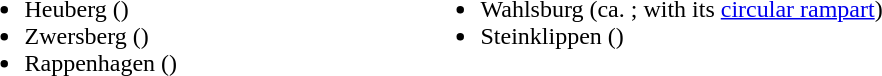<table>
<tr>
<td width = "300"><br><ul><li>Heuberg ()</li><li>Zwersberg ()</li><li>Rappenhagen ()</li></ul></td>
<td valign = "top"><br><ul><li>Wahlsburg (ca. ; with its <a href='#'>circular rampart</a>)</li><li>Steinklippen ()</li></ul></td>
</tr>
</table>
